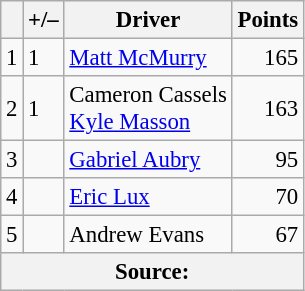<table class="wikitable" style="font-size: 95%;">
<tr>
<th scope="col"></th>
<th scope="col">+/–</th>
<th scope="col">Driver</th>
<th scope="col">Points</th>
</tr>
<tr>
<td align=center>1</td>
<td align="left"> 1</td>
<td> <a href='#'>Matt McMurry</a></td>
<td align=right>165</td>
</tr>
<tr>
<td align=center>2</td>
<td align="left"> 1</td>
<td> Cameron Cassels<br> <a href='#'>Kyle Masson</a></td>
<td align=right>163</td>
</tr>
<tr>
<td align=center>3</td>
<td align="left"></td>
<td> <a href='#'>Gabriel Aubry</a></td>
<td align=right>95</td>
</tr>
<tr>
<td align=center>4</td>
<td align="left"></td>
<td> <a href='#'>Eric Lux</a></td>
<td align=right>70</td>
</tr>
<tr>
<td align=center>5</td>
<td align="left"></td>
<td> Andrew Evans</td>
<td align=right>67</td>
</tr>
<tr>
<th colspan=5>Source:</th>
</tr>
</table>
